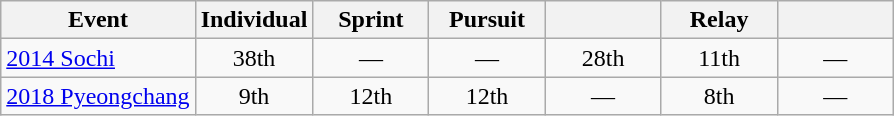<table class="wikitable" style="text-align: center;">
<tr ">
<th>Event</th>
<th style="width:70px;">Individual</th>
<th style="width:70px;">Sprint</th>
<th style="width:70px;">Pursuit</th>
<th style="width:70px;"></th>
<th style="width:70px;">Relay</th>
<th style="width:70px;"></th>
</tr>
<tr>
<td align=left> <a href='#'>2014 Sochi</a></td>
<td>38th</td>
<td>—</td>
<td>—</td>
<td>28th</td>
<td>11th</td>
<td>—</td>
</tr>
<tr>
<td align=left> <a href='#'>2018 Pyeongchang</a></td>
<td>9th</td>
<td>12th</td>
<td>12th</td>
<td>—</td>
<td>8th</td>
<td>—</td>
</tr>
</table>
